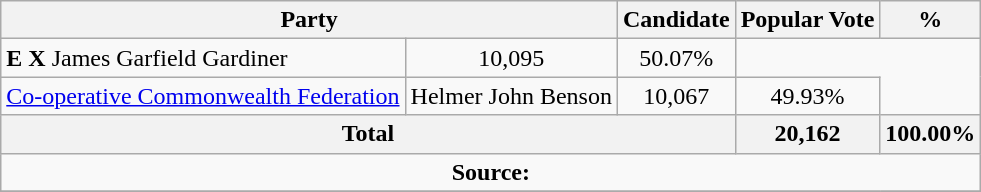<table class="wikitable">
<tr>
<th colspan="2">Party</th>
<th>Candidate</th>
<th>Popular Vote</th>
<th>%</th>
</tr>
<tr>
<td><strong>E</strong> <strong>X</strong> James Garfield Gardiner</td>
<td align=center>10,095</td>
<td align=center>50.07%</td>
</tr>
<tr>
<td><a href='#'>Co-operative Commonwealth Federation</a></td>
<td>Helmer John Benson</td>
<td align=center>10,067</td>
<td align=center>49.93%</td>
</tr>
<tr>
<th colspan=3 align=center>Total</th>
<th align=center>20,162</th>
<th align=center>100.00%</th>
</tr>
<tr>
<td align="center" colspan=5><strong>Source:</strong> </td>
</tr>
<tr>
</tr>
</table>
